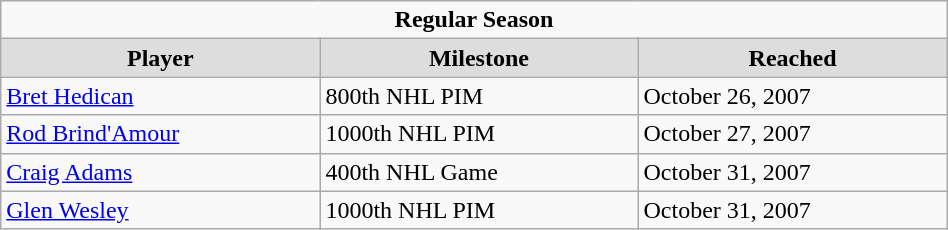<table class="wikitable" width="50%">
<tr>
<td colspan="10" align="center"><strong>Regular Season</strong></td>
</tr>
<tr align="center"  bgcolor="#dddddd">
<td><strong>Player</strong></td>
<td><strong>Milestone</strong></td>
<td><strong>Reached</strong></td>
</tr>
<tr>
<td><a href='#'>Bret Hedican</a></td>
<td>800th NHL PIM</td>
<td>October 26, 2007</td>
</tr>
<tr>
<td><a href='#'>Rod Brind'Amour</a></td>
<td>1000th NHL PIM</td>
<td>October 27, 2007</td>
</tr>
<tr>
<td><a href='#'>Craig Adams</a></td>
<td>400th NHL Game</td>
<td>October 31, 2007</td>
</tr>
<tr>
<td><a href='#'>Glen Wesley</a></td>
<td>1000th NHL PIM</td>
<td>October 31, 2007</td>
</tr>
</table>
